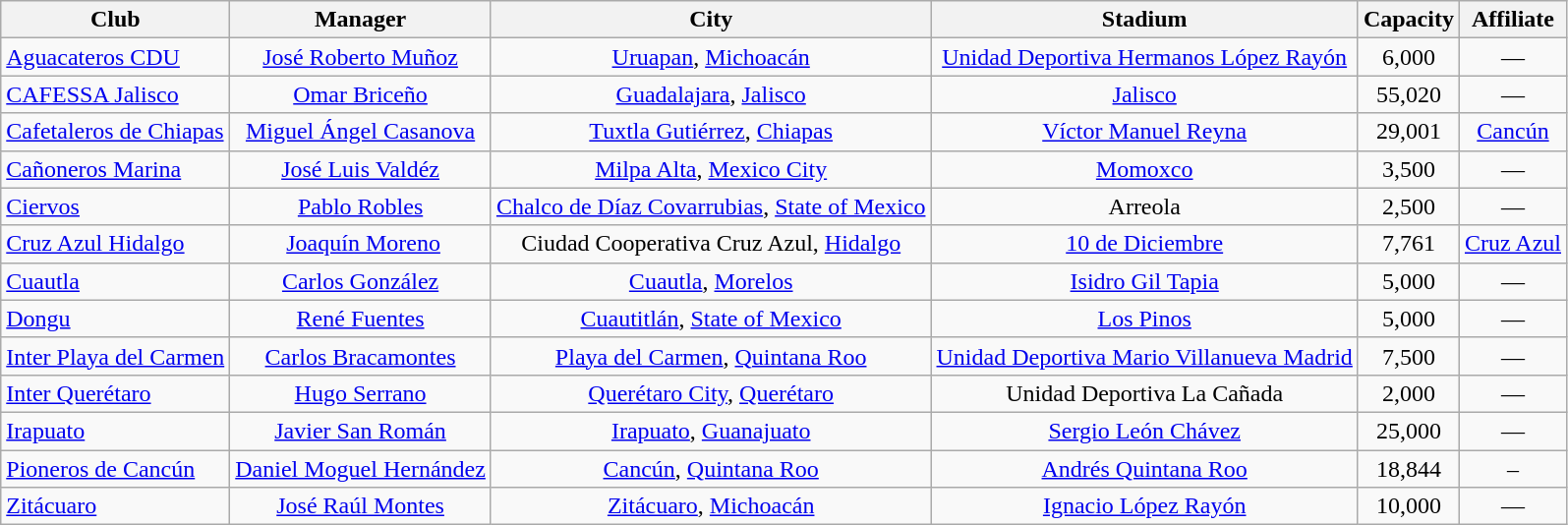<table class="wikitable sortable" style="text-align: center;">
<tr>
<th>Club</th>
<th>Manager</th>
<th>City</th>
<th>Stadium</th>
<th>Capacity</th>
<th>Affiliate</th>
</tr>
<tr>
<td align="left"><a href='#'>Aguacateros CDU</a></td>
<td> <a href='#'>José Roberto Muñoz</a></td>
<td><a href='#'>Uruapan</a>, <a href='#'>Michoacán</a></td>
<td><a href='#'>Unidad Deportiva Hermanos López Rayón</a></td>
<td>6,000</td>
<td>—</td>
</tr>
<tr>
<td align="left"><a href='#'>CAFESSA Jalisco</a></td>
<td> <a href='#'>Omar Briceño</a></td>
<td><a href='#'>Guadalajara</a>, <a href='#'>Jalisco</a></td>
<td><a href='#'>Jalisco</a></td>
<td>55,020</td>
<td>—</td>
</tr>
<tr>
<td align="left"><a href='#'>Cafetaleros de Chiapas</a></td>
<td> <a href='#'>Miguel Ángel Casanova</a></td>
<td><a href='#'>Tuxtla Gutiérrez</a>, <a href='#'>Chiapas</a></td>
<td><a href='#'>Víctor Manuel Reyna</a></td>
<td>29,001</td>
<td><a href='#'>Cancún</a></td>
</tr>
<tr>
<td align="left"><a href='#'>Cañoneros Marina</a></td>
<td> <a href='#'>José Luis Valdéz</a></td>
<td><a href='#'>Milpa Alta</a>, <a href='#'>Mexico City</a></td>
<td><a href='#'>Momoxco</a></td>
<td>3,500</td>
<td>—</td>
</tr>
<tr>
<td align="left"><a href='#'>Ciervos</a></td>
<td> <a href='#'>Pablo Robles</a></td>
<td><a href='#'>Chalco de Díaz Covarrubias</a>, <a href='#'>State of Mexico</a></td>
<td>Arreola</td>
<td>2,500</td>
<td>—</td>
</tr>
<tr>
<td align="left"><a href='#'>Cruz Azul Hidalgo</a></td>
<td> <a href='#'>Joaquín Moreno</a></td>
<td>Ciudad Cooperativa Cruz Azul, <a href='#'>Hidalgo</a></td>
<td><a href='#'>10 de Diciembre</a></td>
<td>7,761</td>
<td><a href='#'>Cruz Azul</a></td>
</tr>
<tr>
<td align="left"><a href='#'>Cuautla</a></td>
<td> <a href='#'>Carlos González</a></td>
<td><a href='#'>Cuautla</a>, <a href='#'>Morelos</a></td>
<td><a href='#'>Isidro Gil Tapia</a></td>
<td>5,000</td>
<td>—</td>
</tr>
<tr>
<td align="left"><a href='#'>Dongu</a></td>
<td> <a href='#'>René Fuentes</a></td>
<td><a href='#'>Cuautitlán</a>, <a href='#'>State of Mexico</a></td>
<td><a href='#'>Los Pinos</a></td>
<td>5,000</td>
<td>—</td>
</tr>
<tr>
<td align="left"><a href='#'>Inter Playa del Carmen</a></td>
<td> <a href='#'>Carlos Bracamontes</a></td>
<td><a href='#'>Playa del Carmen</a>, <a href='#'>Quintana Roo</a></td>
<td><a href='#'>Unidad Deportiva Mario Villanueva Madrid</a></td>
<td>7,500</td>
<td>—</td>
</tr>
<tr>
<td align="left"><a href='#'>Inter Querétaro</a></td>
<td> <a href='#'>Hugo Serrano</a></td>
<td><a href='#'>Querétaro City</a>, <a href='#'>Querétaro</a></td>
<td>Unidad Deportiva La Cañada</td>
<td>2,000</td>
<td>—</td>
</tr>
<tr>
<td align="left"><a href='#'>Irapuato</a></td>
<td> <a href='#'>Javier San Román</a></td>
<td><a href='#'>Irapuato</a>, <a href='#'>Guanajuato</a></td>
<td><a href='#'>Sergio León Chávez</a></td>
<td>25,000</td>
<td>—</td>
</tr>
<tr>
<td align="left"><a href='#'>Pioneros de Cancún</a></td>
<td> <a href='#'>Daniel Moguel Hernández</a></td>
<td><a href='#'>Cancún</a>, <a href='#'>Quintana Roo</a></td>
<td><a href='#'>Andrés Quintana Roo</a></td>
<td>18,844</td>
<td>–</td>
</tr>
<tr>
<td align="left"><a href='#'>Zitácuaro</a></td>
<td> <a href='#'>José Raúl Montes</a></td>
<td><a href='#'>Zitácuaro</a>, <a href='#'>Michoacán</a></td>
<td><a href='#'>Ignacio López Rayón</a></td>
<td>10,000</td>
<td>—</td>
</tr>
</table>
